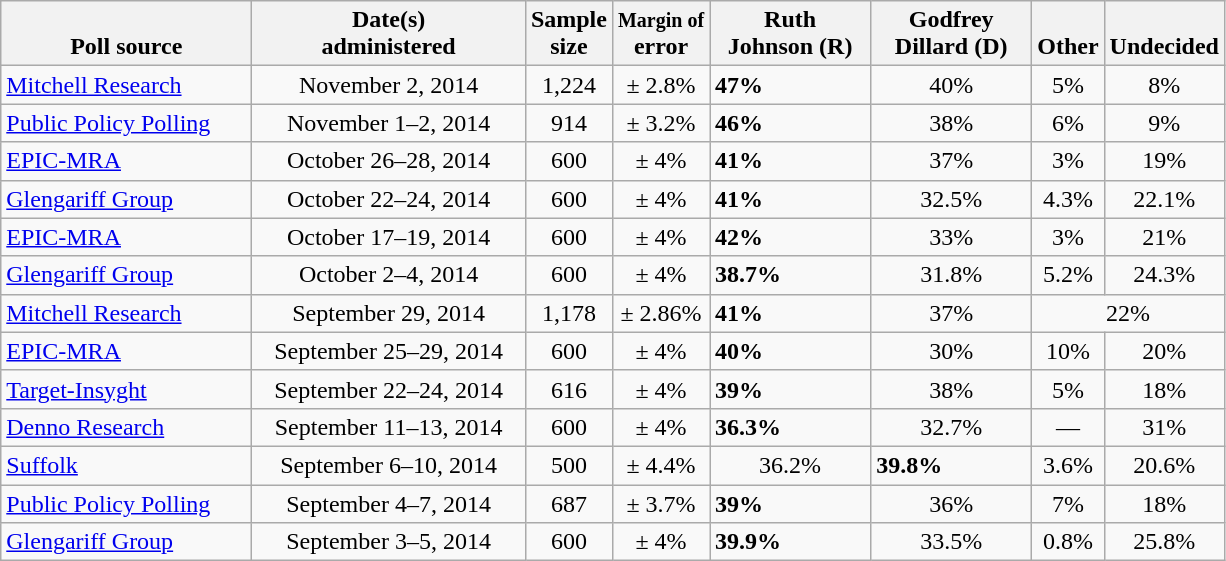<table class="wikitable">
<tr valign= bottom>
<th style="width:160px;">Poll source</th>
<th style="width:175px;">Date(s)<br>administered</th>
<th class=small>Sample<br>size</th>
<th class=small><small>Margin of</small><br>error</th>
<th style="width:100px;">Ruth<br>Johnson (R)</th>
<th style="width:100px;">Godfrey<br>Dillard (D)</th>
<th style="width:40px;">Other</th>
<th style="width:40px;">Undecided</th>
</tr>
<tr>
<td><a href='#'>Mitchell Research</a></td>
<td align=center>November 2, 2014</td>
<td align=center>1,224</td>
<td align=center>± 2.8%</td>
<td><strong>47%</strong></td>
<td align=center>40%</td>
<td align=center>5%</td>
<td align=center>8%</td>
</tr>
<tr>
<td><a href='#'>Public Policy Polling</a></td>
<td align=center>November 1–2, 2014</td>
<td align=center>914</td>
<td align=center>± 3.2%</td>
<td><strong>46%</strong></td>
<td align=center>38%</td>
<td align=center>6%</td>
<td align=center>9%</td>
</tr>
<tr>
<td><a href='#'>EPIC-MRA</a></td>
<td align=center>October 26–28, 2014</td>
<td align=center>600</td>
<td align=center>± 4%</td>
<td><strong>41%</strong></td>
<td align=center>37%</td>
<td align=center>3%</td>
<td align=center>19%</td>
</tr>
<tr>
<td><a href='#'>Glengariff Group</a></td>
<td align=center>October 22–24, 2014</td>
<td align=center>600</td>
<td align=center>± 4%</td>
<td><strong>41%</strong></td>
<td align=center>32.5%</td>
<td align=center>4.3%</td>
<td align=center>22.1%</td>
</tr>
<tr>
<td><a href='#'>EPIC-MRA</a></td>
<td align=center>October 17–19, 2014</td>
<td align=center>600</td>
<td align=center>± 4%</td>
<td><strong>42%</strong></td>
<td align=center>33%</td>
<td align=center>3%</td>
<td align=center>21%</td>
</tr>
<tr>
<td><a href='#'>Glengariff Group</a></td>
<td align=center>October 2–4, 2014</td>
<td align=center>600</td>
<td align=center>± 4%</td>
<td><strong>38.7%</strong></td>
<td align=center>31.8%</td>
<td align=center>5.2%</td>
<td align=center>24.3%</td>
</tr>
<tr>
<td><a href='#'>Mitchell Research</a></td>
<td align=center>September 29, 2014</td>
<td align=center>1,178</td>
<td align=center>± 2.86%</td>
<td><strong>41%</strong></td>
<td align=center>37%</td>
<td colspan=2 align=center>22%</td>
</tr>
<tr>
<td><a href='#'>EPIC-MRA</a></td>
<td align=center>September 25–29, 2014</td>
<td align=center>600</td>
<td align=center>± 4%</td>
<td><strong>40%</strong></td>
<td align=center>30%</td>
<td align=center>10%</td>
<td align=center>20%</td>
</tr>
<tr>
<td><a href='#'>Target-Insyght</a></td>
<td align=center>September 22–24, 2014</td>
<td align=center>616</td>
<td align=center>± 4%</td>
<td><strong>39%</strong></td>
<td align=center>38%</td>
<td align=center>5%</td>
<td align=center>18%</td>
</tr>
<tr>
<td><a href='#'>Denno Research</a></td>
<td align=center>September 11–13, 2014</td>
<td align=center>600</td>
<td align=center>± 4%</td>
<td><strong>36.3%</strong></td>
<td align=center>32.7%</td>
<td align=center>—</td>
<td align=center>31%</td>
</tr>
<tr>
<td><a href='#'>Suffolk</a></td>
<td align=center>September 6–10, 2014</td>
<td align=center>500</td>
<td align=center>± 4.4%</td>
<td align=center>36.2%</td>
<td><strong>39.8%</strong></td>
<td align=center>3.6%</td>
<td align=center>20.6%</td>
</tr>
<tr>
<td><a href='#'>Public Policy Polling</a></td>
<td align=center>September 4–7, 2014</td>
<td align=center>687</td>
<td align=center>± 3.7%</td>
<td><strong>39%</strong></td>
<td align=center>36%</td>
<td align=center>7%</td>
<td align=center>18%</td>
</tr>
<tr>
<td><a href='#'>Glengariff Group</a></td>
<td align=center>September 3–5, 2014</td>
<td align=center>600</td>
<td align=center>± 4%</td>
<td><strong>39.9%</strong></td>
<td align=center>33.5%</td>
<td align=center>0.8%</td>
<td align=center>25.8%</td>
</tr>
</table>
